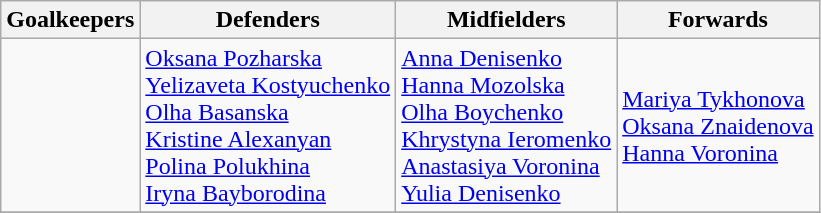<table class="wikitable">
<tr>
<th>Goalkeepers</th>
<th>Defenders</th>
<th>Midfielders</th>
<th>Forwards</th>
</tr>
<tr>
<td></td>
<td> <a href='#'>Oksana Pozharska</a> <br> <a href='#'>Yelizaveta Kostyuchenko</a> <br>  <a href='#'>Olha Basanska</a> <br>  <a href='#'>Kristine Alexanyan</a> <br>  <a href='#'>Polina Polukhina</a> <br>  <a href='#'>Iryna Bayborodina</a> <br></td>
<td> <a href='#'>Anna Denisenko</a> <br>  <a href='#'>Hanna Mozolska</a> <br>   <a href='#'>Olha Boychenko</a> <br>  <a href='#'>Khrystyna Ieromenko</a> <br>  <a href='#'>Anastasiya Voronina</a> <br>  <a href='#'>Yulia Denisenko</a> <br></td>
<td> <a href='#'>Mariya Tykhonova</a> <br>  <a href='#'>Oksana Znaidenova</a> <br>  <a href='#'>Hanna Voronina</a> <br></td>
</tr>
<tr>
</tr>
</table>
